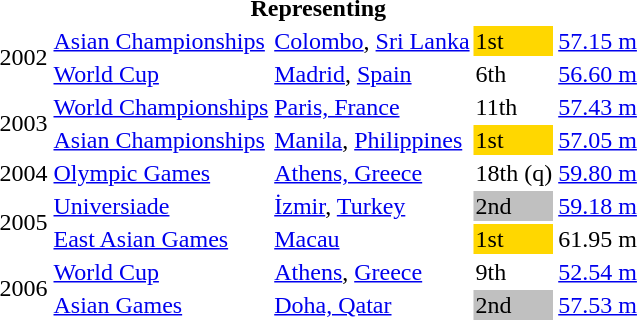<table>
<tr>
<th colspan="5">Representing </th>
</tr>
<tr>
<td rowspan=2>2002</td>
<td><a href='#'>Asian Championships</a></td>
<td><a href='#'>Colombo</a>, <a href='#'>Sri Lanka</a></td>
<td bgcolor="gold">1st</td>
<td><a href='#'>57.15 m</a></td>
</tr>
<tr>
<td><a href='#'>World Cup</a></td>
<td><a href='#'>Madrid</a>, <a href='#'>Spain</a></td>
<td>6th</td>
<td><a href='#'>56.60 m</a></td>
</tr>
<tr>
<td rowspan=2>2003</td>
<td><a href='#'>World Championships</a></td>
<td><a href='#'>Paris, France</a></td>
<td>11th</td>
<td><a href='#'>57.43 m</a></td>
</tr>
<tr>
<td><a href='#'>Asian Championships</a></td>
<td><a href='#'>Manila</a>, <a href='#'>Philippines</a></td>
<td bgcolor="gold">1st</td>
<td><a href='#'>57.05 m</a></td>
</tr>
<tr>
<td>2004</td>
<td><a href='#'>Olympic Games</a></td>
<td><a href='#'>Athens, Greece</a></td>
<td>18th (q)</td>
<td><a href='#'>59.80 m</a></td>
</tr>
<tr>
<td rowspan=2>2005</td>
<td><a href='#'>Universiade</a></td>
<td><a href='#'>İzmir</a>, <a href='#'>Turkey</a></td>
<td bgcolor="silver">2nd</td>
<td><a href='#'>59.18 m</a></td>
</tr>
<tr>
<td><a href='#'>East Asian Games</a></td>
<td><a href='#'>Macau</a></td>
<td bgcolor="gold">1st</td>
<td>61.95 m</td>
</tr>
<tr>
<td rowspan=2>2006</td>
<td><a href='#'>World Cup</a></td>
<td><a href='#'>Athens</a>, <a href='#'>Greece</a></td>
<td>9th</td>
<td><a href='#'>52.54 m</a></td>
</tr>
<tr>
<td><a href='#'>Asian Games</a></td>
<td><a href='#'>Doha, Qatar</a></td>
<td bgcolor="silver">2nd</td>
<td><a href='#'>57.53 m</a></td>
</tr>
</table>
